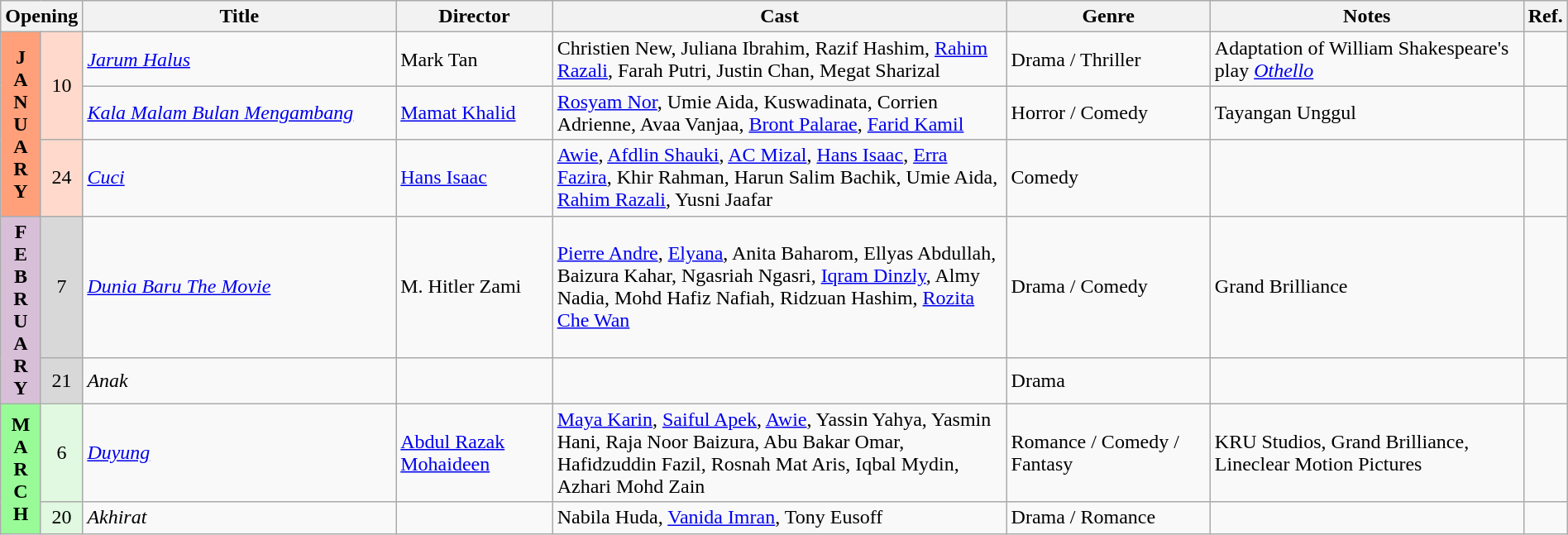<table class="wikitable" width="100%">
<tr>
<th colspan="2">Opening</th>
<th style="width:20%;">Title</th>
<th style="width:10%;">Director</th>
<th>Cast</th>
<th style="width:13%">Genre</th>
<th style="width:20%">Notes</th>
<th>Ref.</th>
</tr>
<tr>
<th rowspan=3 style="text-align:center; background:#ffa07a;">J<br>A<br>N<br>U<br>A<br>R<br>Y</th>
<td rowspan=2 style="text-align:center; background:#ffdacc;">10</td>
<td><em><a href='#'>Jarum Halus</a></em></td>
<td>Mark Tan</td>
<td>Christien New, Juliana Ibrahim, Razif Hashim, <a href='#'>Rahim Razali</a>, Farah Putri, Justin Chan, Megat Sharizal</td>
<td>Drama / Thriller</td>
<td>Adaptation of William Shakespeare's play <em><a href='#'>Othello</a></em></td>
<td></td>
</tr>
<tr>
<td><em><a href='#'>Kala Malam Bulan Mengambang</a></em></td>
<td><a href='#'>Mamat Khalid</a></td>
<td><a href='#'>Rosyam Nor</a>, Umie Aida, Kuswadinata, Corrien Adrienne, Avaa Vanjaa, <a href='#'>Bront Palarae</a>, <a href='#'>Farid Kamil</a></td>
<td>Horror / Comedy</td>
<td>Tayangan Unggul</td>
<td></td>
</tr>
<tr>
<td rowspan=1 style="text-align:center; background:#ffdacc;">24</td>
<td><em><a href='#'>Cuci</a></em></td>
<td><a href='#'>Hans Isaac</a></td>
<td><a href='#'>Awie</a>, <a href='#'>Afdlin Shauki</a>, <a href='#'>AC Mizal</a>, <a href='#'>Hans Isaac</a>, <a href='#'>Erra Fazira</a>, Khir Rahman, Harun Salim Bachik, Umie Aida, <a href='#'>Rahim Razali</a>, Yusni Jaafar</td>
<td>Comedy</td>
<td></td>
<td></td>
</tr>
<tr>
<th rowspan=2 style="text-align:center; background:thistle;">F<br>E<br>B<br>R<br>U<br>A<br>R<br>Y</th>
<td rowspan=1 style="text-align:center; background:#d8d8d8;">7</td>
<td><em><a href='#'>Dunia Baru The Movie</a></em></td>
<td>M. Hitler Zami</td>
<td><a href='#'>Pierre Andre</a>, <a href='#'>Elyana</a>, Anita Baharom, Ellyas Abdullah, Baizura Kahar, Ngasriah Ngasri, <a href='#'>Iqram Dinzly</a>, Almy Nadia, Mohd Hafiz Nafiah, Ridzuan Hashim, <a href='#'>Rozita Che Wan</a></td>
<td>Drama / Comedy</td>
<td>Grand Brilliance</td>
<td></td>
</tr>
<tr>
<td rowspan=1 style="text-align:center; background:#d8d8d8;">21</td>
<td><em>Anak</em></td>
<td></td>
<td></td>
<td>Drama</td>
<td></td>
<td></td>
</tr>
<tr>
<th rowspan="2" style="text-align:center; background:#98fb98;">M<br>A<br>R<br>C<br>H</th>
<td rowspan=1 style="text-align:center; background:#e0f9e0;">6</td>
<td><em><a href='#'>Duyung</a></em></td>
<td><a href='#'>Abdul Razak Mohaideen</a></td>
<td><a href='#'>Maya Karin</a>, <a href='#'>Saiful Apek</a>, <a href='#'>Awie</a>, Yassin Yahya, Yasmin Hani, Raja Noor Baizura, Abu Bakar Omar, Hafidzuddin Fazil, Rosnah Mat Aris, Iqbal Mydin, Azhari Mohd Zain</td>
<td>Romance / Comedy / Fantasy</td>
<td>KRU Studios, Grand Brilliance, Lineclear Motion Pictures</td>
<td></td>
</tr>
<tr>
<td rowspan=1 style="text-align:center; background:#e0f9e0;">20</td>
<td><em>Akhirat</em></td>
<td></td>
<td>Nabila Huda, <a href='#'>Vanida Imran</a>, Tony Eusoff</td>
<td>Drama / Romance</td>
<td></td>
<td></td>
</tr>
</table>
